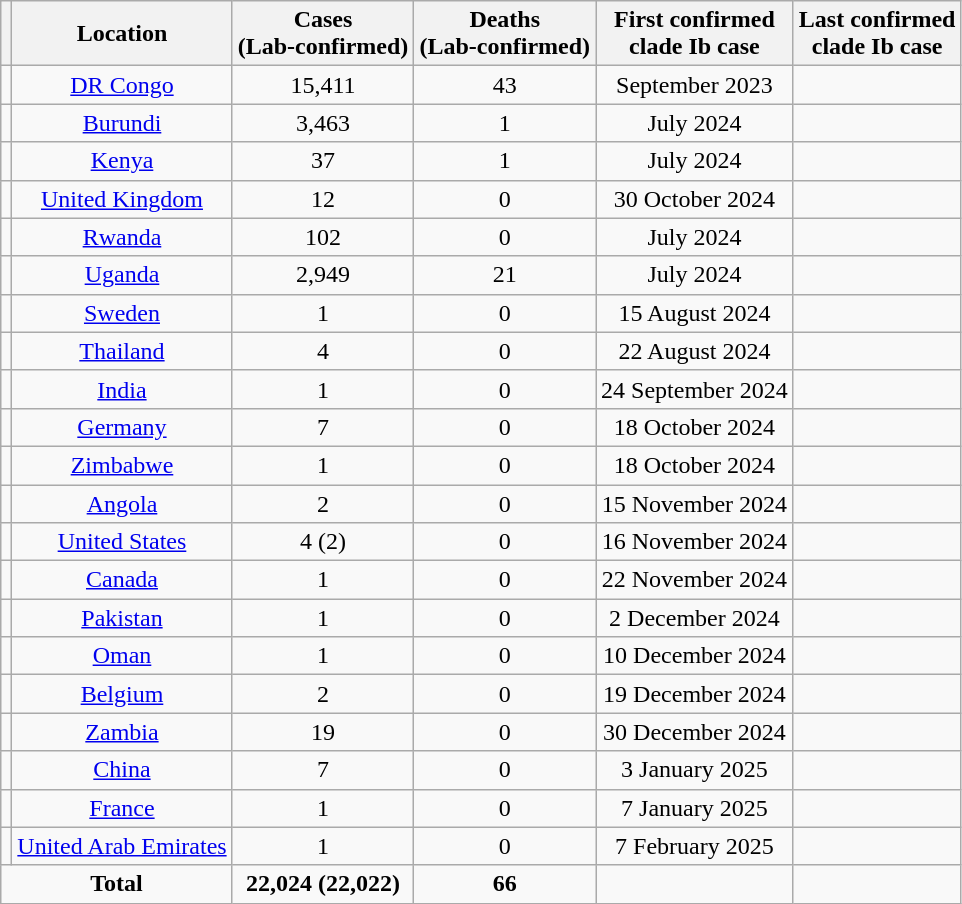<table class="wikitable sortable" style="text-align: center;">
<tr>
<th></th>
<th>Location</th>
<th>Cases<br>(Lab-confirmed)</th>
<th>Deaths <br>(Lab-confirmed)</th>
<th>First confirmed<br>clade Ib case</th>
<th>Last confirmed <br>clade Ib case</th>
</tr>
<tr>
<td></td>
<td><a href='#'>DR Congo</a></td>
<td>15,411</td>
<td>43</td>
<td>September 2023</td>
<td></td>
</tr>
<tr>
<td></td>
<td><a href='#'>Burundi</a></td>
<td>3,463</td>
<td>1</td>
<td>July 2024</td>
<td></td>
</tr>
<tr>
<td></td>
<td><a href='#'>Kenya</a></td>
<td>37</td>
<td>1</td>
<td>July 2024</td>
<td></td>
</tr>
<tr>
<td></td>
<td><a href='#'>United Kingdom</a></td>
<td>12</td>
<td>0</td>
<td>30 October 2024</td>
<td></td>
</tr>
<tr>
<td></td>
<td><a href='#'>Rwanda</a></td>
<td>102</td>
<td>0</td>
<td>July 2024</td>
<td></td>
</tr>
<tr>
<td></td>
<td><a href='#'>Uganda</a></td>
<td>2,949</td>
<td>21</td>
<td>July 2024</td>
<td></td>
</tr>
<tr>
<td></td>
<td><a href='#'>Sweden</a></td>
<td>1</td>
<td>0</td>
<td>15 August 2024</td>
<td></td>
</tr>
<tr>
<td></td>
<td><a href='#'>Thailand</a></td>
<td>4</td>
<td>0</td>
<td>22 August 2024</td>
<td></td>
</tr>
<tr>
<td></td>
<td><a href='#'>India</a></td>
<td>1</td>
<td>0</td>
<td>24 September 2024</td>
</tr>
<tr>
<td></td>
<td><a href='#'>Germany</a></td>
<td>7</td>
<td>0</td>
<td>18 October 2024</td>
<td></td>
</tr>
<tr>
<td></td>
<td><a href='#'>Zimbabwe</a></td>
<td>1</td>
<td>0</td>
<td>18 October 2024</td>
<td></td>
</tr>
<tr>
<td></td>
<td><a href='#'>Angola</a></td>
<td>2</td>
<td>0</td>
<td>15 November 2024</td>
<td></td>
</tr>
<tr>
<td></td>
<td><a href='#'>United States</a></td>
<td>4 (2)</td>
<td>0</td>
<td>16 November 2024</td>
</tr>
<tr>
<td></td>
<td><a href='#'>Canada</a></td>
<td>1</td>
<td>0</td>
<td>22 November 2024</td>
<td></td>
</tr>
<tr>
<td></td>
<td><a href='#'>Pakistan</a></td>
<td>1</td>
<td>0</td>
<td>2 December 2024</td>
<td></td>
</tr>
<tr>
<td></td>
<td><a href='#'>Oman</a></td>
<td>1</td>
<td>0</td>
<td>10 December 2024</td>
<td></td>
</tr>
<tr>
<td></td>
<td><a href='#'>Belgium</a></td>
<td>2</td>
<td>0</td>
<td>19 December 2024</td>
<td></td>
</tr>
<tr>
<td></td>
<td><a href='#'>Zambia</a></td>
<td>19</td>
<td>0</td>
<td>30 December 2024</td>
<td></td>
</tr>
<tr>
<td></td>
<td><a href='#'>China</a></td>
<td>7</td>
<td>0</td>
<td>3 January 2025</td>
<td></td>
</tr>
<tr>
<td></td>
<td><a href='#'>France</a></td>
<td>1</td>
<td>0</td>
<td>7 January 2025</td>
<td></td>
</tr>
<tr>
<td></td>
<td><a href='#'>United Arab Emirates</a></td>
<td>1</td>
<td>0</td>
<td>7 February 2025</td>
<td></td>
</tr>
<tr>
<td colspan="2"><strong>Total</strong></td>
<td><strong>22,024 (22,022)</strong></td>
<td><strong>66</strong></td>
<td></td>
<td></td>
</tr>
</table>
